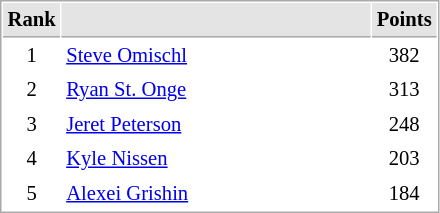<table cellspacing="1" cellpadding="3" style="border:1px solid #AAAAAA;font-size:86%">
<tr bgcolor="#E4E4E4">
<th style="border-bottom:1px solid #AAAAAA" width=10>Rank</th>
<th style="border-bottom:1px solid #AAAAAA" width=200></th>
<th style="border-bottom:1px solid #AAAAAA" width=20>Points</th>
</tr>
<tr>
<td align="center">1</td>
<td> <a href='#'>Steve Omischl</a></td>
<td align=center>382</td>
</tr>
<tr>
<td align="center">2</td>
<td> <a href='#'>Ryan St. Onge</a></td>
<td align=center>313</td>
</tr>
<tr>
<td align="center">3</td>
<td> <a href='#'>Jeret Peterson</a></td>
<td align=center>248</td>
</tr>
<tr>
<td align="center">4</td>
<td> <a href='#'>Kyle Nissen</a></td>
<td align=center>203</td>
</tr>
<tr>
<td align="center">5</td>
<td> <a href='#'>Alexei Grishin</a></td>
<td align=center>184</td>
</tr>
</table>
